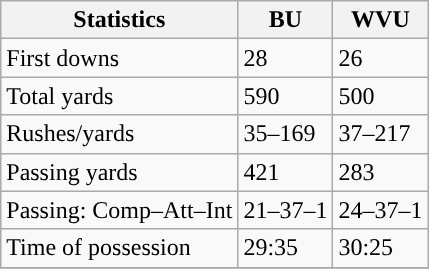<table class="wikitable" style="float: left;">
<tr>
<th>Statistics</th>
<th>BU</th>
<th>WVU</th>
</tr>
<tr>
<td>First downs</td>
<td>28</td>
<td>26</td>
</tr>
<tr>
<td>Total yards</td>
<td>590</td>
<td>500</td>
</tr>
<tr>
<td>Rushes/yards</td>
<td>35–169</td>
<td>37–217</td>
</tr>
<tr>
<td>Passing yards</td>
<td>421</td>
<td>283</td>
</tr>
<tr>
<td>Passing: Comp–Att–Int</td>
<td>21–37–1</td>
<td>24–37–1</td>
</tr>
<tr>
<td>Time of possession</td>
<td>29:35</td>
<td>30:25</td>
</tr>
<tr>
</tr>
</table>
